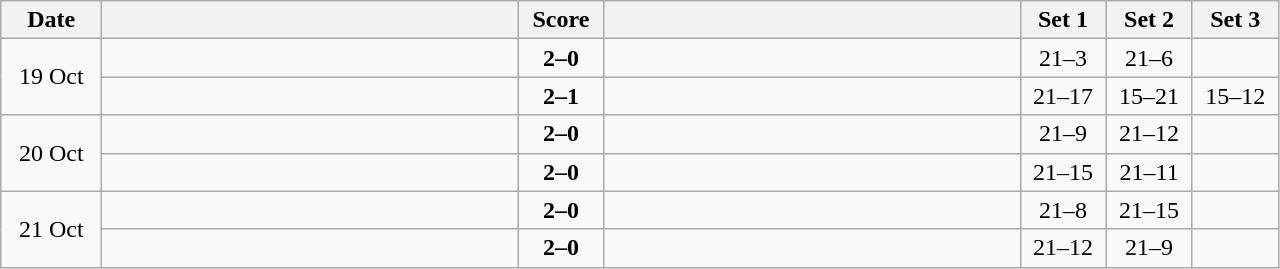<table class="wikitable" style="text-align: center;">
<tr>
<th width="60">Date</th>
<th align="right" width="270"></th>
<th width="50">Score</th>
<th align="left" width="270"></th>
<th width="50">Set 1</th>
<th width="50">Set 2</th>
<th width="50">Set 3</th>
</tr>
<tr>
<td rowspan=2>19 Oct</td>
<td align=left><strong></strong></td>
<td align=center><strong>2–0</strong></td>
<td align=left></td>
<td>21–3</td>
<td>21–6</td>
<td></td>
</tr>
<tr>
<td align=left><strong></strong></td>
<td align=center><strong>2–1</strong></td>
<td align=left></td>
<td>21–17</td>
<td>15–21</td>
<td>15–12</td>
</tr>
<tr>
<td rowspan=2>20 Oct</td>
<td align=left><strong></strong></td>
<td align=center><strong>2–0</strong></td>
<td align=left></td>
<td>21–9</td>
<td>21–12</td>
<td></td>
</tr>
<tr>
<td align=left><strong></strong></td>
<td align=center><strong>2–0</strong></td>
<td align=left></td>
<td>21–15</td>
<td>21–11</td>
<td></td>
</tr>
<tr>
<td rowspan=2>21 Oct</td>
<td align=left><strong></strong></td>
<td align=center><strong>2–0</strong></td>
<td align=left></td>
<td>21–8</td>
<td>21–15</td>
<td></td>
</tr>
<tr>
<td align=left><strong></strong></td>
<td align=center><strong>2–0</strong></td>
<td align=left></td>
<td>21–12</td>
<td>21–9</td>
<td></td>
</tr>
</table>
